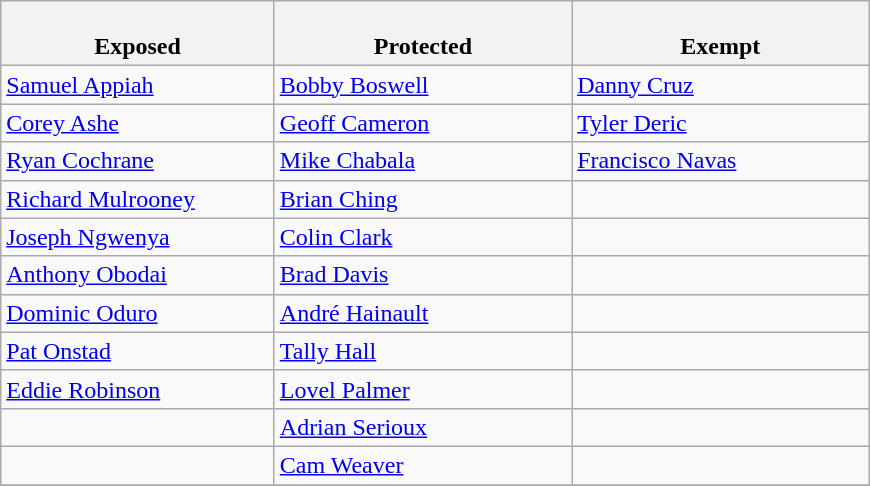<table class="wikitable">
<tr>
<th style="width:23%"><br>Exposed</th>
<th style="width:25%"><br>Protected</th>
<th style="width:25%"><br>Exempt</th>
</tr>
<tr>
<td><a href='#'>Samuel Appiah</a></td>
<td><a href='#'>Bobby Boswell</a></td>
<td><a href='#'>Danny Cruz</a></td>
</tr>
<tr>
<td><a href='#'>Corey Ashe</a></td>
<td><a href='#'>Geoff Cameron</a></td>
<td><a href='#'>Tyler Deric</a></td>
</tr>
<tr>
<td><a href='#'>Ryan Cochrane</a></td>
<td><a href='#'>Mike Chabala</a></td>
<td><a href='#'>Francisco Navas</a></td>
</tr>
<tr>
<td><a href='#'>Richard Mulrooney</a></td>
<td><a href='#'>Brian Ching</a></td>
<td></td>
</tr>
<tr>
<td><a href='#'>Joseph Ngwenya</a></td>
<td><a href='#'>Colin Clark</a></td>
<td></td>
</tr>
<tr>
<td><a href='#'>Anthony Obodai</a></td>
<td><a href='#'>Brad Davis</a></td>
<td></td>
</tr>
<tr>
<td><a href='#'>Dominic Oduro</a></td>
<td><a href='#'>André Hainault</a></td>
<td></td>
</tr>
<tr>
<td><a href='#'>Pat Onstad</a></td>
<td><a href='#'>Tally Hall</a></td>
<td></td>
</tr>
<tr>
<td><a href='#'>Eddie Robinson</a></td>
<td><a href='#'>Lovel Palmer</a></td>
<td></td>
</tr>
<tr>
<td></td>
<td><a href='#'>Adrian Serioux</a></td>
<td></td>
</tr>
<tr>
<td></td>
<td><a href='#'>Cam Weaver</a></td>
<td></td>
</tr>
<tr>
</tr>
</table>
